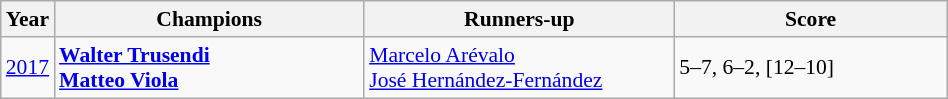<table class="wikitable" style="font-size:90%">
<tr>
<th>Year</th>
<th width="200">Champions</th>
<th width="200">Runners-up</th>
<th width="175">Score</th>
</tr>
<tr>
<td><a href='#'>2017</a></td>
<td> <strong><a href='#'>Walter Trusendi</a></strong><br> <strong><a href='#'>Matteo Viola</a></strong></td>
<td> <a href='#'>Marcelo Arévalo</a><br> <a href='#'>José Hernández-Fernández</a></td>
<td>5–7, 6–2, [12–10]</td>
</tr>
</table>
